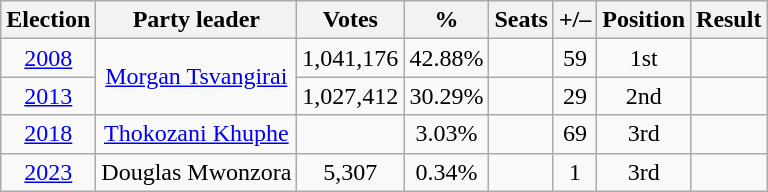<table class=wikitable style=text-align:center>
<tr>
<th>Election</th>
<th>Party leader</th>
<th>Votes</th>
<th>%</th>
<th>Seats</th>
<th>+/–</th>
<th>Position</th>
<th><strong>Result</strong></th>
</tr>
<tr>
<td><a href='#'>2008</a></td>
<td rowspan="2"><a href='#'>Morgan Tsvangirai</a></td>
<td>1,041,176</td>
<td>42.88%</td>
<td></td>
<td> 59</td>
<td> 1st</td>
<td></td>
</tr>
<tr>
<td><a href='#'>2013</a></td>
<td>1,027,412</td>
<td>30.29%</td>
<td></td>
<td> 29</td>
<td> 2nd</td>
<td></td>
</tr>
<tr>
<td><a href='#'>2018</a></td>
<td><a href='#'>Thokozani Khuphe</a></td>
<td></td>
<td>3.03%</td>
<td></td>
<td> 69</td>
<td> 3rd</td>
<td></td>
</tr>
<tr>
<td><a href='#'>2023</a></td>
<td>Douglas Mwonzora</td>
<td>5,307</td>
<td>0.34%</td>
<td></td>
<td> 1</td>
<td> 3rd</td>
<td></td>
</tr>
</table>
